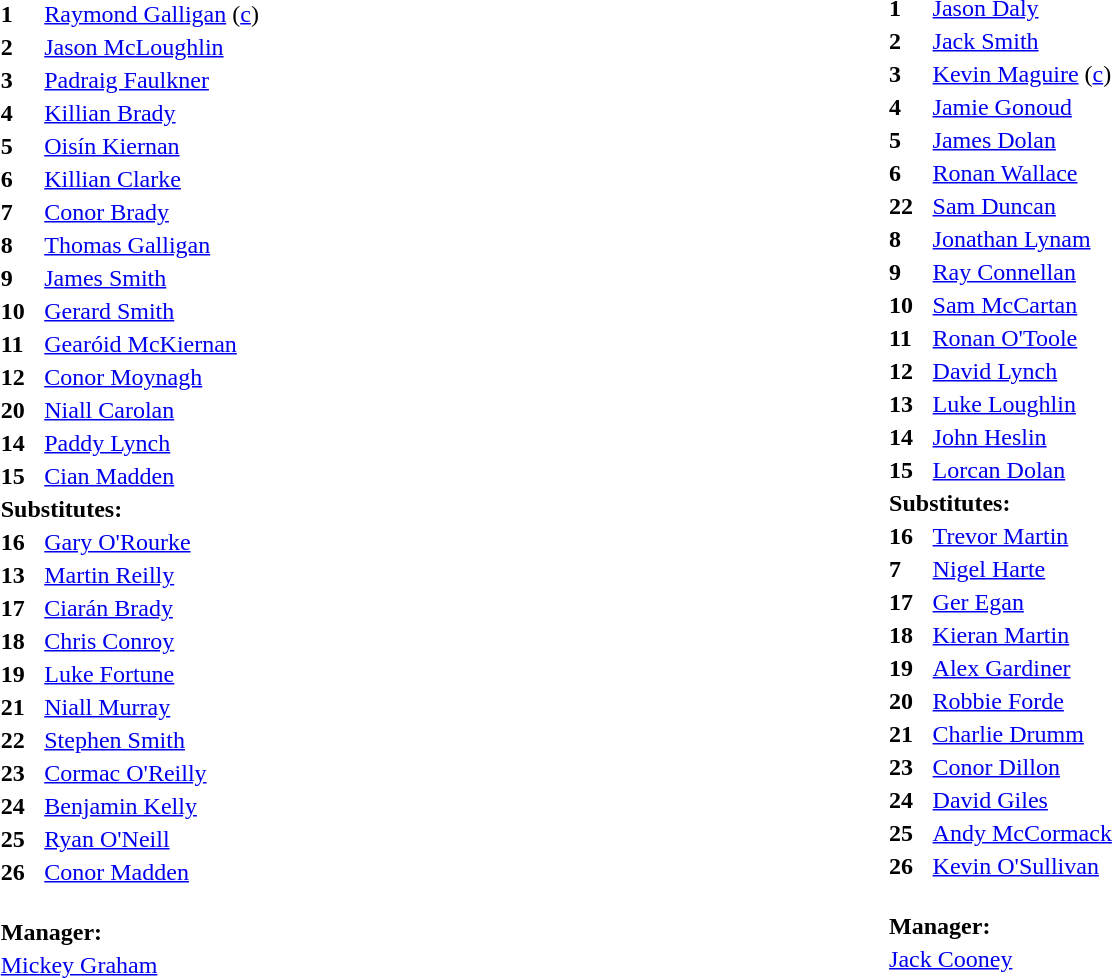<table width="92%">
<tr>
<td valign="top" width="50%"><br><table style="font-size: 100%" cellspacing="4" cellpadding="0" align="center">
<tr>
<th width=25></th>
</tr>
<tr>
</tr>
<tr>
<td><strong>1</strong></td>
<td><a href='#'>Raymond Galligan</a> (<a href='#'>c</a>)</td>
<td></td>
<td></td>
</tr>
<tr>
<td><strong>2</strong></td>
<td><a href='#'>Jason McLoughlin</a></td>
<td></td>
<td></td>
</tr>
<tr>
<td><strong>3</strong></td>
<td><a href='#'>Padraig Faulkner</a></td>
<td></td>
<td></td>
</tr>
<tr>
<td><strong>4</strong></td>
<td><a href='#'>Killian Brady</a></td>
<td></td>
<td></td>
</tr>
<tr>
<td><strong>5</strong></td>
<td><a href='#'>Oisín Kiernan</a></td>
<td></td>
<td></td>
</tr>
<tr>
<td><strong>6</strong></td>
<td><a href='#'>Killian Clarke</a></td>
<td></td>
<td></td>
</tr>
<tr>
<td><strong>7</strong></td>
<td><a href='#'>Conor Brady</a></td>
<td></td>
<td></td>
</tr>
<tr>
<td><strong>8</strong></td>
<td><a href='#'>Thomas Galligan</a></td>
<td></td>
</tr>
<tr>
<td><strong>9</strong></td>
<td><a href='#'>James Smith</a></td>
<td></td>
<td></td>
</tr>
<tr>
<td><strong>10</strong></td>
<td><a href='#'>Gerard Smith</a></td>
<td></td>
<td></td>
</tr>
<tr>
<td><strong>11</strong></td>
<td><a href='#'>Gearóid McKiernan</a></td>
<td></td>
<td></td>
</tr>
<tr>
<td><strong>12</strong></td>
<td><a href='#'>Conor Moynagh</a></td>
<td></td>
<td></td>
</tr>
<tr>
<td><strong>20</strong></td>
<td><a href='#'>Niall Carolan</a></td>
<td></td>
<td></td>
</tr>
<tr>
<td><strong>14</strong></td>
<td><a href='#'>Paddy Lynch</a></td>
<td></td>
</tr>
<tr>
<td><strong>15</strong></td>
<td><a href='#'>Cian Madden</a></td>
<td></td>
<td></td>
</tr>
<tr>
<td colspan=3><strong>Substitutes:</strong></td>
</tr>
<tr>
<td><strong>16</strong></td>
<td><a href='#'>Gary O'Rourke</a></td>
<td></td>
<td></td>
</tr>
<tr>
<td><strong>13</strong></td>
<td><a href='#'>Martin Reilly</a></td>
<td></td>
<td></td>
</tr>
<tr>
<td><strong>17</strong></td>
<td><a href='#'>Ciarán Brady</a></td>
<td></td>
<td></td>
</tr>
<tr>
<td><strong>18</strong></td>
<td><a href='#'>Chris Conroy</a></td>
<td></td>
<td></td>
</tr>
<tr>
<td><strong>19</strong></td>
<td><a href='#'>Luke Fortune</a></td>
<td></td>
<td></td>
</tr>
<tr>
<td><strong>21</strong></td>
<td><a href='#'>Niall Murray</a></td>
<td></td>
<td></td>
</tr>
<tr>
<td><strong>22</strong></td>
<td><a href='#'>Stephen Smith</a></td>
<td></td>
<td></td>
</tr>
<tr>
<td><strong>23</strong></td>
<td><a href='#'>Cormac O'Reilly</a></td>
<td></td>
<td></td>
</tr>
<tr>
<td><strong>24</strong></td>
<td><a href='#'>Benjamin Kelly</a></td>
<td></td>
<td></td>
</tr>
<tr>
<td><strong>25</strong></td>
<td><a href='#'>Ryan O'Neill</a></td>
<td></td>
<td></td>
</tr>
<tr>
<td><strong>26</strong></td>
<td><a href='#'>Conor Madden</a></td>
<td></td>
<td></td>
</tr>
<tr>
<td colspan=3><br><strong>Manager:</strong></td>
</tr>
<tr>
<td colspan="4"><a href='#'>Mickey Graham</a></td>
</tr>
<tr>
</tr>
</table>
</td>
<td valign="top" width="50%"><br><table style="font-size: 100%" cellspacing="4" cellpadding="0" align="center">
<tr>
<th width=25></th>
</tr>
<tr>
<td><strong>1</strong></td>
<td><a href='#'>Jason Daly</a></td>
<td></td>
<td></td>
</tr>
<tr>
<td><strong>2</strong></td>
<td><a href='#'>Jack Smith</a></td>
<td></td>
<td></td>
</tr>
<tr>
<td><strong>3</strong></td>
<td><a href='#'>Kevin Maguire</a> (<a href='#'>c</a>)</td>
<td></td>
<td></td>
</tr>
<tr>
<td><strong>4</strong></td>
<td><a href='#'>Jamie Gonoud</a></td>
<td></td>
<td></td>
</tr>
<tr>
<td><strong>5</strong></td>
<td><a href='#'>James Dolan</a></td>
<td></td>
</tr>
<tr>
<td><strong>6</strong></td>
<td><a href='#'>Ronan Wallace</a></td>
<td></td>
<td></td>
</tr>
<tr>
<td><strong>22</strong></td>
<td><a href='#'>Sam Duncan</a></td>
<td></td>
<td></td>
</tr>
<tr>
<td><strong>8</strong></td>
<td><a href='#'>Jonathan Lynam</a></td>
<td></td>
<td></td>
</tr>
<tr>
<td><strong>9</strong></td>
<td><a href='#'>Ray Connellan</a></td>
<td></td>
<td></td>
</tr>
<tr>
<td><strong>10</strong></td>
<td><a href='#'>Sam McCartan</a></td>
<td></td>
<td></td>
</tr>
<tr>
<td><strong>11</strong></td>
<td><a href='#'>Ronan O'Toole</a></td>
<td></td>
<td></td>
</tr>
<tr>
<td><strong>12</strong></td>
<td><a href='#'>David Lynch</a></td>
<td></td>
<td></td>
</tr>
<tr>
<td><strong>13</strong></td>
<td><a href='#'>Luke Loughlin</a></td>
<td></td>
<td></td>
</tr>
<tr>
<td><strong>14</strong></td>
<td><a href='#'>John Heslin</a></td>
<td></td>
<td></td>
</tr>
<tr>
<td><strong>15</strong></td>
<td><a href='#'>Lorcan Dolan</a></td>
<td></td>
<td></td>
</tr>
<tr>
<td colspan=3><strong>Substitutes:</strong></td>
</tr>
<tr>
<td><strong>16</strong></td>
<td><a href='#'>Trevor Martin</a></td>
<td></td>
<td></td>
</tr>
<tr>
<td><strong>7</strong></td>
<td><a href='#'>Nigel Harte</a></td>
<td></td>
<td></td>
</tr>
<tr>
<td><strong>17</strong></td>
<td><a href='#'>Ger Egan</a></td>
<td></td>
<td></td>
</tr>
<tr>
<td><strong>18</strong></td>
<td><a href='#'>Kieran Martin</a></td>
<td></td>
<td></td>
</tr>
<tr>
<td><strong>19</strong></td>
<td><a href='#'>Alex Gardiner</a></td>
<td></td>
<td></td>
</tr>
<tr>
<td><strong>20</strong></td>
<td><a href='#'>Robbie Forde</a></td>
<td></td>
<td></td>
</tr>
<tr>
<td><strong>21</strong></td>
<td><a href='#'>Charlie Drumm</a></td>
<td></td>
<td></td>
</tr>
<tr>
<td><strong>23</strong></td>
<td><a href='#'>Conor Dillon</a></td>
<td></td>
<td></td>
</tr>
<tr>
<td><strong>24</strong></td>
<td><a href='#'>David Giles</a></td>
<td></td>
<td></td>
</tr>
<tr>
<td><strong>25</strong></td>
<td><a href='#'>Andy McCormack</a></td>
<td></td>
<td></td>
</tr>
<tr>
<td><strong>26</strong></td>
<td><a href='#'>Kevin O'Sullivan</a></td>
<td></td>
<td></td>
</tr>
<tr>
<td colspan=3><br><strong>Manager:</strong></td>
</tr>
<tr>
<td colspan="4"><a href='#'>Jack Cooney</a></td>
</tr>
</table>
</td>
</tr>
</table>
